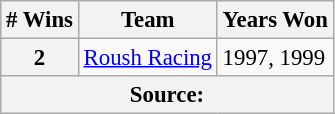<table class="wikitable" style="font-size: 95%;">
<tr>
<th># Wins</th>
<th>Team</th>
<th>Years Won</th>
</tr>
<tr>
<th>2</th>
<td><a href='#'>Roush Racing</a></td>
<td>1997, 1999</td>
</tr>
<tr>
<th colspan=3>Source:</th>
</tr>
</table>
